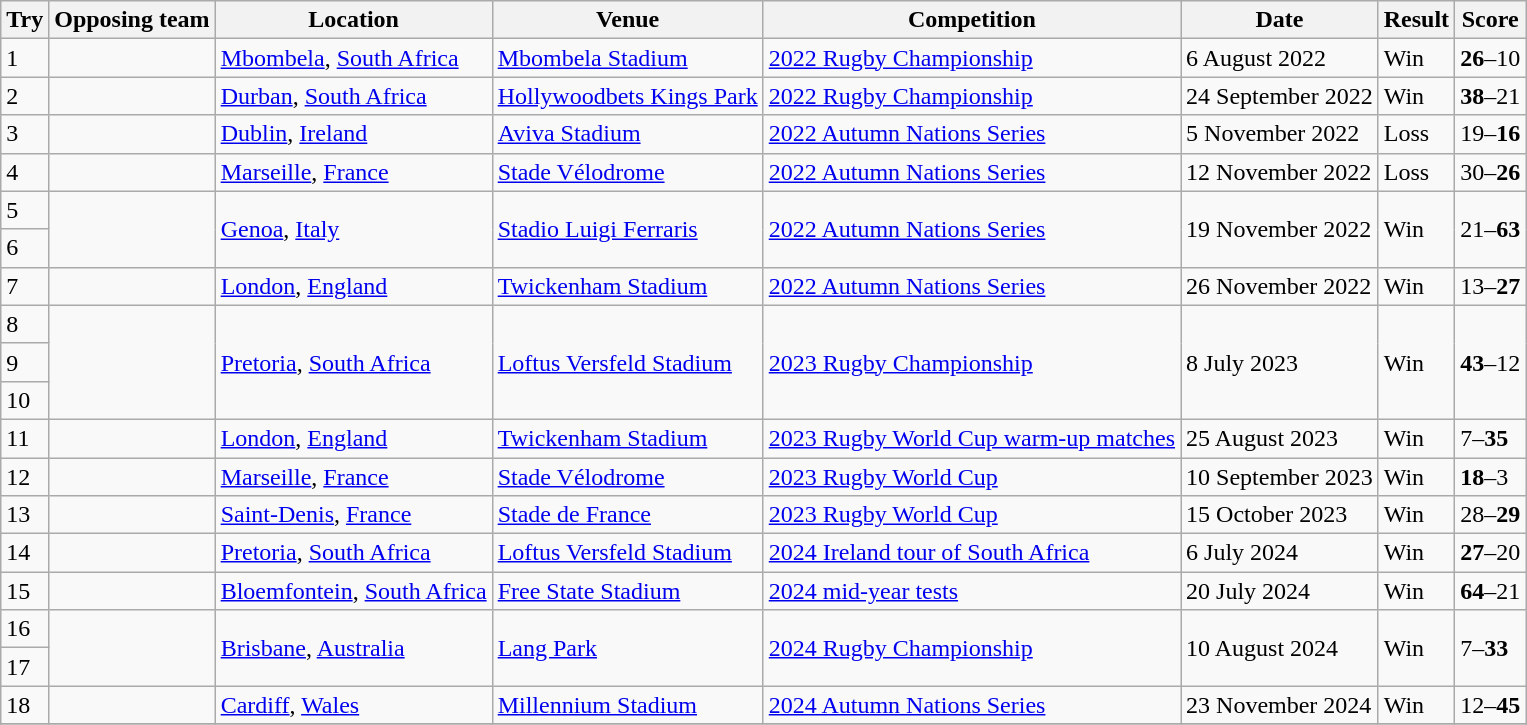<table class="wikitable" style="font-size:100%">
<tr>
<th>Try</th>
<th>Opposing team</th>
<th>Location</th>
<th>Venue</th>
<th>Competition</th>
<th>Date</th>
<th>Result</th>
<th>Score</th>
</tr>
<tr>
<td>1</td>
<td></td>
<td><a href='#'>Mbombela</a>, <a href='#'>South Africa</a></td>
<td><a href='#'>Mbombela Stadium</a></td>
<td><a href='#'>2022 Rugby Championship</a></td>
<td>6 August 2022</td>
<td>Win</td>
<td><strong>26</strong>–10</td>
</tr>
<tr>
<td>2</td>
<td></td>
<td><a href='#'>Durban</a>, <a href='#'>South Africa</a></td>
<td><a href='#'>Hollywoodbets Kings Park</a></td>
<td><a href='#'>2022 Rugby Championship</a></td>
<td>24 September 2022</td>
<td>Win</td>
<td><strong>38</strong>–21</td>
</tr>
<tr>
<td>3</td>
<td></td>
<td><a href='#'>Dublin</a>, <a href='#'>Ireland</a></td>
<td><a href='#'>Aviva Stadium</a></td>
<td><a href='#'>2022 Autumn Nations Series</a></td>
<td>5 November 2022</td>
<td>Loss</td>
<td>19–<strong>16</strong></td>
</tr>
<tr>
<td>4</td>
<td></td>
<td><a href='#'>Marseille</a>, <a href='#'>France</a></td>
<td><a href='#'>Stade Vélodrome</a></td>
<td><a href='#'>2022 Autumn Nations Series</a></td>
<td>12 November 2022</td>
<td>Loss</td>
<td>30–<strong>26</strong></td>
</tr>
<tr>
<td>5</td>
<td rowspan=2></td>
<td rowspan=2><a href='#'>Genoa</a>, <a href='#'>Italy</a></td>
<td rowspan=2><a href='#'>Stadio Luigi Ferraris</a></td>
<td rowspan=2><a href='#'>2022 Autumn Nations Series</a></td>
<td rowspan=2>19 November 2022</td>
<td rowspan=2>Win</td>
<td rowspan=2>21–<strong>63</strong></td>
</tr>
<tr>
<td>6</td>
</tr>
<tr>
<td>7</td>
<td></td>
<td><a href='#'>London</a>, <a href='#'>England</a></td>
<td><a href='#'>Twickenham Stadium</a></td>
<td><a href='#'>2022 Autumn Nations Series</a></td>
<td>26 November 2022</td>
<td>Win</td>
<td>13–<strong>27</strong></td>
</tr>
<tr>
<td>8</td>
<td rowspan=3></td>
<td rowspan=3><a href='#'>Pretoria</a>, <a href='#'>South Africa</a></td>
<td rowspan=3><a href='#'>Loftus Versfeld Stadium</a></td>
<td rowspan=3><a href='#'>2023 Rugby Championship</a></td>
<td rowspan=3>8 July 2023</td>
<td rowspan=3>Win</td>
<td rowspan=3><strong>43</strong>–12</td>
</tr>
<tr>
<td>9</td>
</tr>
<tr>
<td>10</td>
</tr>
<tr>
<td>11</td>
<td></td>
<td><a href='#'>London</a>, <a href='#'>England</a></td>
<td><a href='#'>Twickenham Stadium</a></td>
<td><a href='#'>2023 Rugby World Cup warm-up matches</a></td>
<td>25 August 2023</td>
<td>Win</td>
<td>7–<strong>35</strong></td>
</tr>
<tr>
<td>12</td>
<td></td>
<td><a href='#'>Marseille</a>, <a href='#'>France</a></td>
<td><a href='#'>Stade Vélodrome</a></td>
<td><a href='#'>2023 Rugby World Cup</a></td>
<td>10 September 2023</td>
<td>Win</td>
<td><strong>18</strong>–3</td>
</tr>
<tr>
<td>13</td>
<td></td>
<td><a href='#'>Saint-Denis</a>, <a href='#'>France</a></td>
<td><a href='#'>Stade de France</a></td>
<td><a href='#'>2023 Rugby World Cup</a></td>
<td>15 October 2023</td>
<td>Win</td>
<td>28–<strong>29</strong></td>
</tr>
<tr>
<td>14</td>
<td></td>
<td><a href='#'>Pretoria</a>, <a href='#'>South Africa</a></td>
<td><a href='#'>Loftus Versfeld Stadium</a></td>
<td><a href='#'>2024 Ireland tour of South Africa</a></td>
<td>6 July 2024</td>
<td>Win</td>
<td><strong>27</strong>–20</td>
</tr>
<tr>
<td>15</td>
<td></td>
<td><a href='#'>Bloemfontein</a>, <a href='#'>South Africa</a></td>
<td><a href='#'>Free State Stadium</a></td>
<td><a href='#'>2024 mid-year tests</a></td>
<td>20 July 2024</td>
<td>Win</td>
<td><strong>64</strong>–21</td>
</tr>
<tr>
<td>16</td>
<td rowspan=2></td>
<td rowspan=2><a href='#'>Brisbane</a>, <a href='#'>Australia</a></td>
<td rowspan=2><a href='#'>Lang Park</a></td>
<td rowspan=2><a href='#'>2024 Rugby Championship</a></td>
<td rowspan=2>10 August 2024</td>
<td rowspan=2>Win</td>
<td rowspan=2>7–<strong>33</strong></td>
</tr>
<tr>
<td>17</td>
</tr>
<tr>
<td>18</td>
<td></td>
<td><a href='#'>Cardiff</a>, <a href='#'>Wales</a></td>
<td><a href='#'>Millennium Stadium</a></td>
<td><a href='#'>2024 Autumn Nations Series</a></td>
<td>23 November 2024</td>
<td>Win</td>
<td>12–<strong>45</strong></td>
</tr>
<tr>
</tr>
</table>
